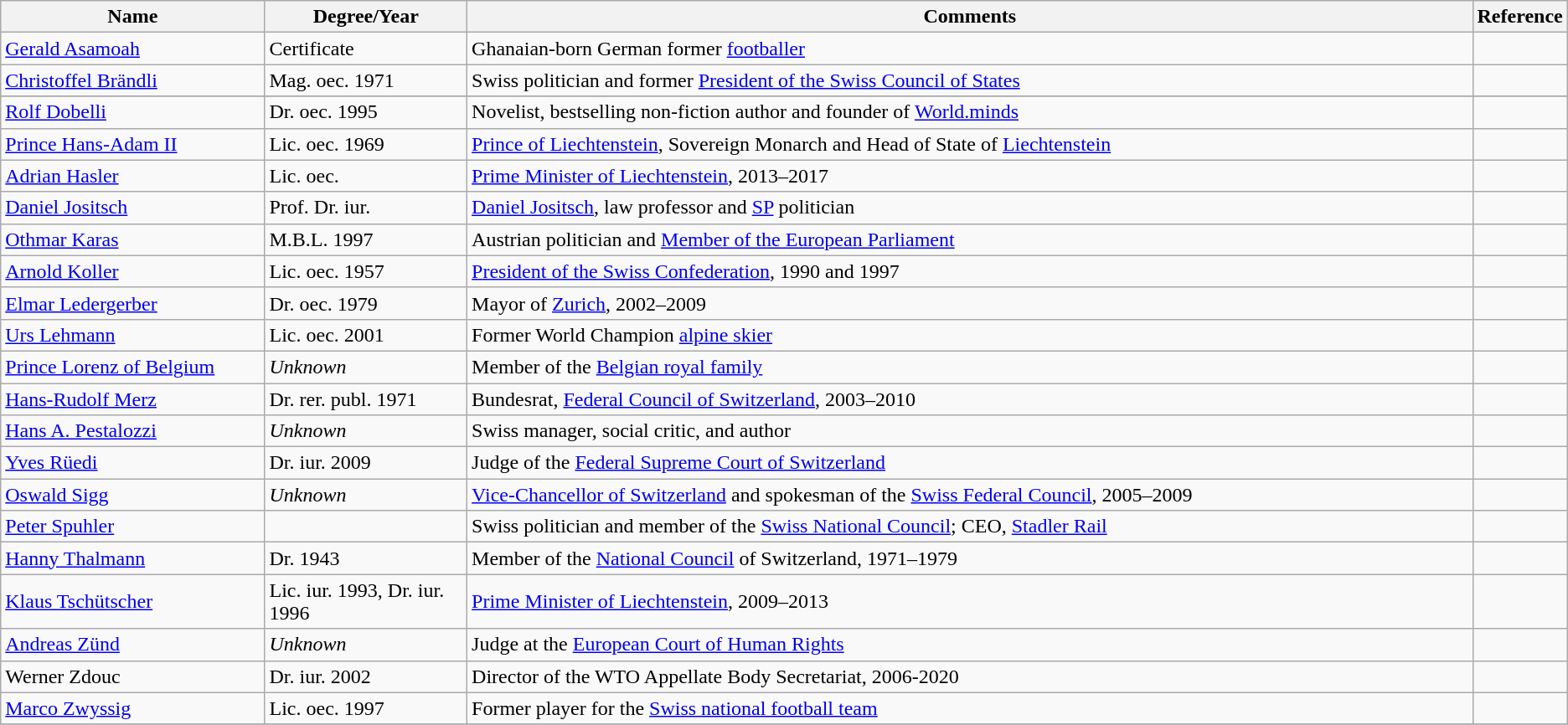<table class=wikitable>
<tr>
<th width="17%">Name</th>
<th width="13%">Degree/Year</th>
<th width="65%">Comments</th>
<th width="5%">Reference</th>
</tr>
<tr>
<td><a href='#'>Gerald Asamoah</a></td>
<td>Certificate</td>
<td>Ghanaian-born German former <a href='#'>footballer</a></td>
<td></td>
</tr>
<tr>
<td><a href='#'>Christoffel Brändli</a></td>
<td>Mag. oec. 1971</td>
<td>Swiss politician and former <a href='#'>President of the Swiss Council of States</a></td>
<td></td>
</tr>
<tr>
</tr>
<tr>
<td><a href='#'>Rolf Dobelli</a></td>
<td>Dr. oec. 1995</td>
<td>Novelist, bestselling non-fiction author and founder of <a href='#'>World.minds</a></td>
<td></td>
</tr>
<tr>
<td><a href='#'>Prince Hans-Adam II</a></td>
<td>Lic. oec. 1969</td>
<td><a href='#'>Prince of Liechtenstein</a>, Sovereign Monarch and Head of State of <a href='#'>Liechtenstein</a></td>
<td></td>
</tr>
<tr>
<td><a href='#'>Adrian Hasler</a></td>
<td>Lic. oec.</td>
<td><a href='#'>Prime Minister of Liechtenstein</a>, 2013–2017</td>
<td></td>
</tr>
<tr>
<td><a href='#'>Daniel Jositsch</a></td>
<td>Prof. Dr. iur.</td>
<td><a href='#'>Daniel Jositsch</a>, law professor and <a href='#'>SP</a> politician</td>
<td></td>
</tr>
<tr>
<td><a href='#'>Othmar Karas</a></td>
<td>M.B.L. 1997</td>
<td>Austrian politician and <a href='#'>Member of the European Parliament</a></td>
<td></td>
</tr>
<tr>
<td><a href='#'>Arnold Koller</a></td>
<td>Lic. oec. 1957</td>
<td><a href='#'>President of the Swiss Confederation</a>, 1990 and 1997</td>
<td></td>
</tr>
<tr>
<td><a href='#'>Elmar Ledergerber</a></td>
<td>Dr. oec. 1979</td>
<td>Mayor of <a href='#'>Zurich</a>, 2002–2009</td>
<td></td>
</tr>
<tr>
<td><a href='#'>Urs Lehmann</a></td>
<td>Lic. oec. 2001</td>
<td>Former World Champion <a href='#'>alpine skier</a></td>
<td></td>
</tr>
<tr>
<td><a href='#'>Prince Lorenz of Belgium</a></td>
<td><em>Unknown</em></td>
<td>Member of the <a href='#'>Belgian royal family</a></td>
<td></td>
</tr>
<tr>
<td><a href='#'>Hans-Rudolf Merz</a></td>
<td>Dr. rer. publ. 1971</td>
<td>Bundesrat, <a href='#'>Federal Council of Switzerland</a>, 2003–2010</td>
<td></td>
</tr>
<tr>
<td><a href='#'>Hans A. Pestalozzi</a></td>
<td><em>Unknown</em></td>
<td>Swiss manager, social critic, and author</td>
<td></td>
</tr>
<tr>
<td><a href='#'>Yves Rüedi</a></td>
<td>Dr. iur. 2009</td>
<td>Judge of the <a href='#'>Federal Supreme Court of Switzerland</a></td>
<td></td>
</tr>
<tr>
<td><a href='#'>Oswald Sigg</a></td>
<td><em>Unknown</em></td>
<td><a href='#'>Vice-Chancellor of Switzerland</a> and spokesman of the <a href='#'>Swiss Federal Council</a>, 2005–2009</td>
<td></td>
</tr>
<tr>
<td><a href='#'>Peter Spuhler</a></td>
<td></td>
<td>Swiss politician and member of the <a href='#'>Swiss National Council</a>; CEO, <a href='#'>Stadler Rail</a></td>
<td></td>
</tr>
<tr>
<td><a href='#'>Hanny Thalmann</a></td>
<td>Dr. 1943</td>
<td>Member of the <a href='#'>National Council</a> of Switzerland, 1971–1979</td>
<td></td>
</tr>
<tr>
<td><a href='#'>Klaus Tschütscher</a></td>
<td>Lic. iur. 1993, Dr. iur. 1996</td>
<td><a href='#'>Prime Minister of Liechtenstein</a>, 2009–2013</td>
<td></td>
</tr>
<tr>
<td><a href='#'>Andreas Zünd</a></td>
<td><em>Unknown</em></td>
<td>Judge at the <a href='#'>European Court of Human Rights</a></td>
<td></td>
</tr>
<tr>
<td>Werner Zdouc</td>
<td>Dr. iur. 2002</td>
<td>Director of the WTO Appellate Body Secretariat, 2006-2020</td>
<td></td>
</tr>
<tr>
<td><a href='#'>Marco Zwyssig</a></td>
<td>Lic. oec. 1997</td>
<td>Former player for the <a href='#'>Swiss national football team</a></td>
<td></td>
</tr>
<tr>
</tr>
</table>
